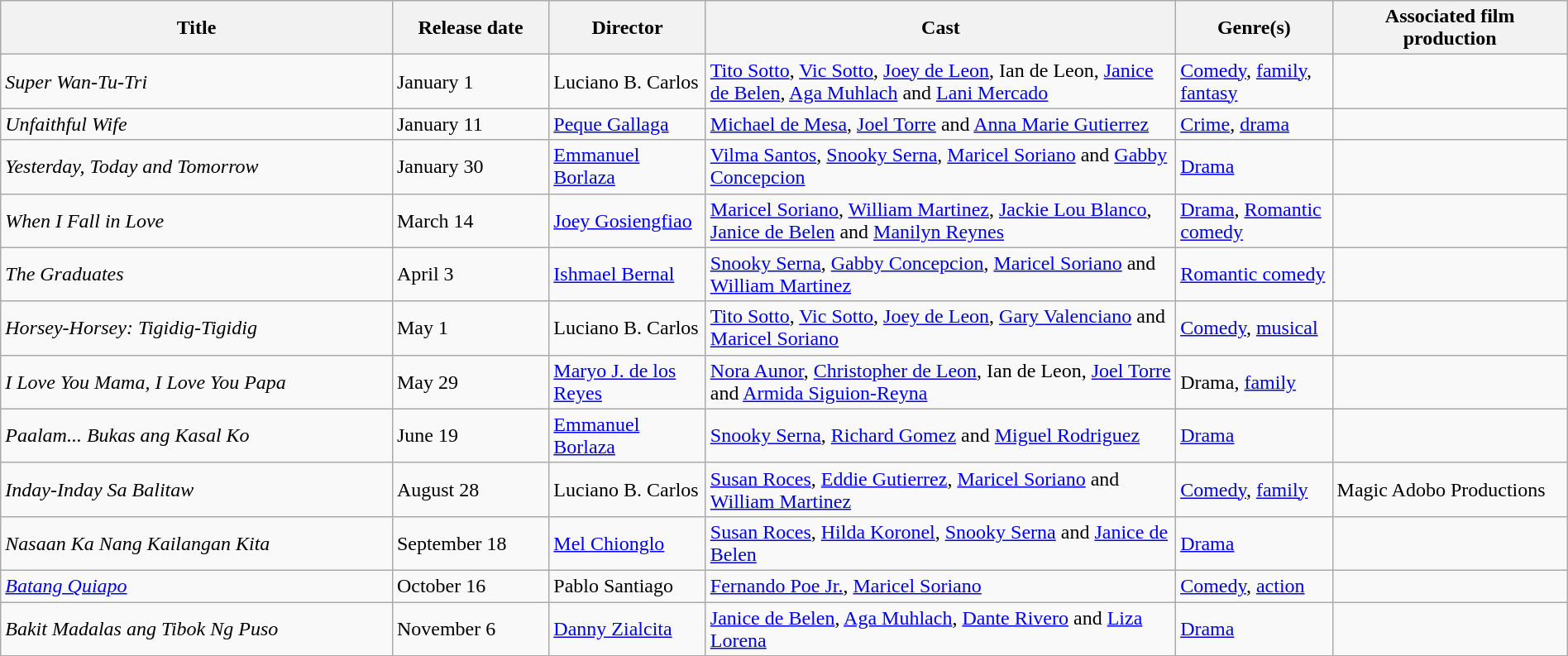<table class="wikitable" style="width:100%;">
<tr>
<th style="width:25%;">Title</th>
<th style="width:10%;">Release date</th>
<th style="width:10%;">Director</th>
<th style="width:30%;">Cast</th>
<th style="width:10%;">Genre(s)</th>
<th style="width:15%;">Associated film production</th>
</tr>
<tr>
<td><em>Super Wan-Tu-Tri</em></td>
<td>January 1</td>
<td>Luciano B. Carlos</td>
<td><a href='#'>Tito Sotto</a>, <a href='#'>Vic Sotto</a>, <a href='#'>Joey de Leon</a>, Ian de Leon, <a href='#'>Janice de Belen</a>, <a href='#'>Aga Muhlach</a> and <a href='#'>Lani Mercado</a></td>
<td><a href='#'>Comedy</a>, <a href='#'>family</a>, <a href='#'>fantasy</a></td>
<td></td>
</tr>
<tr>
<td><em>Unfaithful Wife</em></td>
<td>January 11</td>
<td><a href='#'>Peque Gallaga</a></td>
<td><a href='#'>Michael de Mesa</a>, <a href='#'>Joel Torre</a> and <a href='#'>Anna Marie Gutierrez</a></td>
<td><a href='#'>Crime</a>, <a href='#'>drama</a></td>
<td></td>
</tr>
<tr>
<td><em>Yesterday, Today and Tomorrow</em></td>
<td>January 30</td>
<td><a href='#'>Emmanuel Borlaza</a></td>
<td><a href='#'>Vilma Santos</a>, <a href='#'>Snooky Serna</a>, <a href='#'>Maricel Soriano</a> and <a href='#'>Gabby Concepcion</a></td>
<td><a href='#'>Drama</a></td>
<td></td>
</tr>
<tr>
<td><em>When I Fall in Love</em></td>
<td>March 14</td>
<td><a href='#'>Joey Gosiengfiao</a></td>
<td><a href='#'>Maricel Soriano</a>, <a href='#'>William Martinez</a>, <a href='#'>Jackie Lou Blanco</a>, <a href='#'>Janice de Belen</a> and <a href='#'>Manilyn Reynes</a></td>
<td><a href='#'>Drama</a>, <a href='#'>Romantic comedy</a></td>
<td></td>
</tr>
<tr>
<td><em>The Graduates</em></td>
<td>April 3</td>
<td><a href='#'>Ishmael Bernal</a></td>
<td><a href='#'>Snooky Serna</a>, <a href='#'>Gabby Concepcion</a>, <a href='#'>Maricel Soriano</a> and <a href='#'>William Martinez</a></td>
<td><a href='#'>Romantic comedy</a></td>
<td></td>
</tr>
<tr>
<td><em>Horsey-Horsey: Tigidig-Tigidig</em></td>
<td>May 1</td>
<td>Luciano B. Carlos</td>
<td><a href='#'>Tito Sotto</a>, <a href='#'>Vic Sotto</a>, <a href='#'>Joey de Leon</a>, <a href='#'>Gary Valenciano</a> and <a href='#'>Maricel Soriano</a></td>
<td><a href='#'>Comedy</a>, <a href='#'>musical</a></td>
<td></td>
</tr>
<tr>
<td><em>I Love You Mama, I Love You Papa</em></td>
<td>May 29</td>
<td><a href='#'>Maryo J. de los Reyes</a></td>
<td><a href='#'>Nora Aunor</a>, <a href='#'>Christopher de Leon</a>, Ian de Leon, <a href='#'>Joel Torre</a> and <a href='#'>Armida Siguion-Reyna</a></td>
<td>Drama, <a href='#'>family</a></td>
<td></td>
</tr>
<tr>
<td><em>Paalam... Bukas ang Kasal Ko</em></td>
<td>June 19</td>
<td><a href='#'>Emmanuel Borlaza</a></td>
<td><a href='#'>Snooky Serna</a>, <a href='#'>Richard Gomez</a> and <a href='#'>Miguel Rodriguez</a></td>
<td><a href='#'>Drama</a></td>
<td></td>
</tr>
<tr>
<td><em>Inday-Inday Sa Balitaw</em></td>
<td>August 28</td>
<td>Luciano B. Carlos</td>
<td><a href='#'>Susan Roces</a>, <a href='#'>Eddie Gutierrez</a>, <a href='#'>Maricel Soriano</a> and <a href='#'>William Martinez</a></td>
<td><a href='#'>Comedy</a>, <a href='#'>family</a></td>
<td>Magic Adobo Productions</td>
</tr>
<tr>
<td><em>Nasaan Ka Nang Kailangan Kita</em></td>
<td>September 18</td>
<td><a href='#'>Mel Chionglo</a></td>
<td><a href='#'>Susan Roces</a>, <a href='#'>Hilda Koronel</a>, <a href='#'>Snooky Serna</a> and <a href='#'>Janice de Belen</a></td>
<td><a href='#'>Drama</a></td>
<td></td>
</tr>
<tr>
<td><em><a href='#'>Batang Quiapo</a></em></td>
<td>October 16</td>
<td>Pablo Santiago</td>
<td><a href='#'>Fernando Poe Jr.</a>, <a href='#'>Maricel Soriano</a></td>
<td><a href='#'>Comedy</a>, <a href='#'>action</a></td>
<td></td>
</tr>
<tr>
<td><em>Bakit Madalas ang Tibok Ng Puso</em></td>
<td>November 6</td>
<td><a href='#'>Danny Zialcita</a></td>
<td><a href='#'>Janice de Belen</a>, <a href='#'>Aga Muhlach</a>, <a href='#'>Dante Rivero</a> and <a href='#'>Liza Lorena</a></td>
<td><a href='#'>Drama</a></td>
<td></td>
</tr>
</table>
